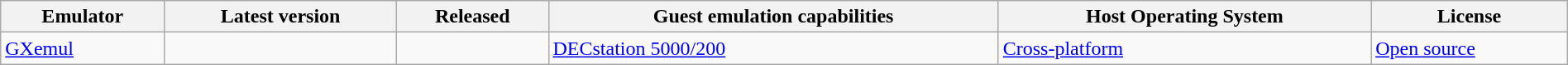<table class="wikitable sortable" style="width:100%">
<tr>
<th>Emulator</th>
<th>Latest version</th>
<th>Released</th>
<th>Guest emulation capabilities</th>
<th>Host Operating System</th>
<th>License</th>
</tr>
<tr>
<td><a href='#'>GXemul</a></td>
<td></td>
<td></td>
<td><a href='#'>DECstation 5000/200</a></td>
<td><a href='#'>Cross-platform</a></td>
<td><a href='#'>Open source</a></td>
</tr>
</table>
